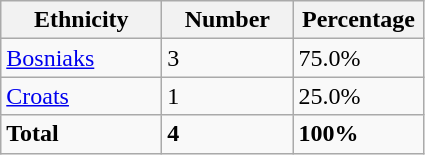<table class="wikitable">
<tr>
<th width="100px">Ethnicity</th>
<th width="80px">Number</th>
<th width="80px">Percentage</th>
</tr>
<tr>
<td><a href='#'>Bosniaks</a></td>
<td>3</td>
<td>75.0%</td>
</tr>
<tr>
<td><a href='#'>Croats</a></td>
<td>1</td>
<td>25.0%</td>
</tr>
<tr>
<td><strong>Total</strong></td>
<td><strong>4</strong></td>
<td><strong>100%</strong></td>
</tr>
</table>
